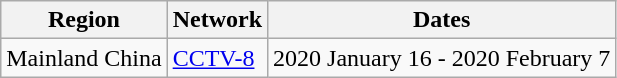<table class="wikitable">
<tr>
<th>Region</th>
<th>Network</th>
<th>Dates</th>
</tr>
<tr>
<td>Mainland China</td>
<td><a href='#'>CCTV-8</a></td>
<td>2020 January 16 - 2020 February 7</td>
</tr>
</table>
